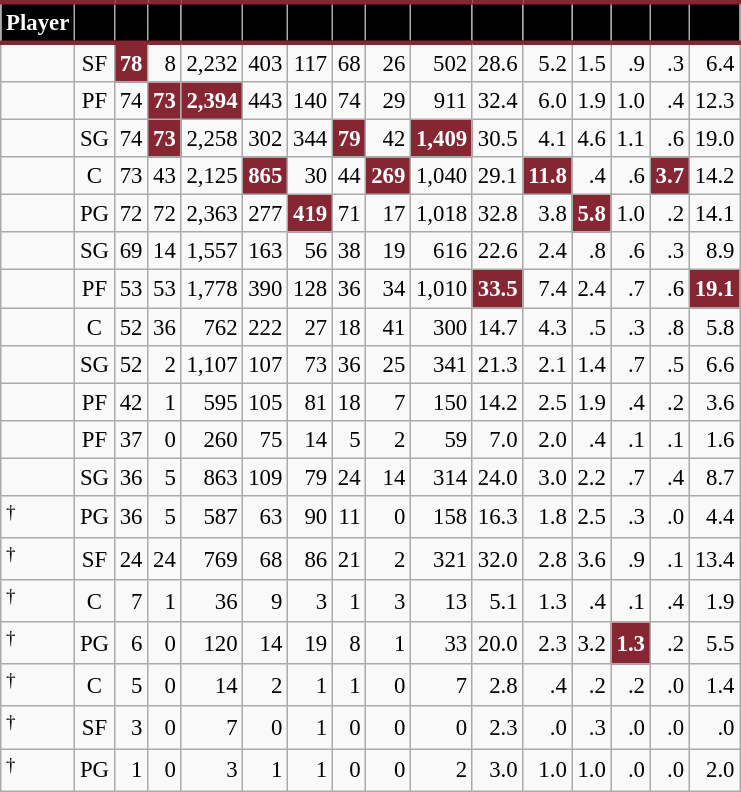<table class="wikitable sortable" style="font-size: 95%; text-align:right;">
<tr>
<th style="background:#010101; color:#FFFFFF; border-top:#862633 3px solid; border-bottom:#862633 3px solid;">Player</th>
<th style="background:#010101; color:#FFFFFF; border-top:#862633 3px solid; border-bottom:#862633 3px solid;"></th>
<th style="background:#010101; color:#FFFFFF; border-top:#862633 3px solid; border-bottom:#862633 3px solid;"></th>
<th style="background:#010101; color:#FFFFFF; border-top:#862633 3px solid; border-bottom:#862633 3px solid;"></th>
<th style="background:#010101; color:#FFFFFF; border-top:#862633 3px solid; border-bottom:#862633 3px solid;"></th>
<th style="background:#010101; color:#FFFFFF; border-top:#862633 3px solid; border-bottom:#862633 3px solid;"></th>
<th style="background:#010101; color:#FFFFFF; border-top:#862633 3px solid; border-bottom:#862633 3px solid;"></th>
<th style="background:#010101; color:#FFFFFF; border-top:#862633 3px solid; border-bottom:#862633 3px solid;"></th>
<th style="background:#010101; color:#FFFFFF; border-top:#862633 3px solid; border-bottom:#862633 3px solid;"></th>
<th style="background:#010101; color:#FFFFFF; border-top:#862633 3px solid; border-bottom:#862633 3px solid;"></th>
<th style="background:#010101; color:#FFFFFF; border-top:#862633 3px solid; border-bottom:#862633 3px solid;"></th>
<th style="background:#010101; color:#FFFFFF; border-top:#862633 3px solid; border-bottom:#862633 3px solid;"></th>
<th style="background:#010101; color:#FFFFFF; border-top:#862633 3px solid; border-bottom:#862633 3px solid;"></th>
<th style="background:#010101; color:#FFFFFF; border-top:#862633 3px solid; border-bottom:#862633 3px solid;"></th>
<th style="background:#010101; color:#FFFFFF; border-top:#862633 3px solid; border-bottom:#862633 3px solid;"></th>
<th style="background:#010101; color:#FFFFFF; border-top:#862633 3px solid; border-bottom:#862633 3px solid;"></th>
</tr>
<tr>
<td style="text-align:left;"></td>
<td style="text-align:center;">SF</td>
<td style="background:#862633; color:#FFFFFF;"><strong>78</strong></td>
<td>8</td>
<td>2,232</td>
<td>403</td>
<td>117</td>
<td>68</td>
<td>26</td>
<td>502</td>
<td>28.6</td>
<td>5.2</td>
<td>1.5</td>
<td>.9</td>
<td>.3</td>
<td>6.4</td>
</tr>
<tr>
<td style="text-align:left;"></td>
<td style="text-align:center;">PF</td>
<td>74</td>
<td style="background:#862633; color:#FFFFFF;"><strong>73</strong></td>
<td style="background:#862633; color:#FFFFFF;"><strong>2,394</strong></td>
<td>443</td>
<td>140</td>
<td>74</td>
<td>29</td>
<td>911</td>
<td>32.4</td>
<td>6.0</td>
<td>1.9</td>
<td>1.0</td>
<td>.4</td>
<td>12.3</td>
</tr>
<tr>
<td style="text-align:left;"></td>
<td style="text-align:center;">SG</td>
<td>74</td>
<td style="background:#862633; color:#FFFFFF;"><strong>73</strong></td>
<td>2,258</td>
<td>302</td>
<td>344</td>
<td style="background:#862633; color:#FFFFFF;"><strong>79</strong></td>
<td>42</td>
<td style="background:#862633; color:#FFFFFF;"><strong>1,409</strong></td>
<td>30.5</td>
<td>4.1</td>
<td>4.6</td>
<td>1.1</td>
<td>.6</td>
<td>19.0</td>
</tr>
<tr>
<td style="text-align:left;"></td>
<td style="text-align:center;">C</td>
<td>73</td>
<td>43</td>
<td>2,125</td>
<td style="background:#862633; color:#FFFFFF;"><strong>865</strong></td>
<td>30</td>
<td>44</td>
<td style="background:#862633; color:#FFFFFF;"><strong>269</strong></td>
<td>1,040</td>
<td>29.1</td>
<td style="background:#862633; color:#FFFFFF;"><strong>11.8</strong></td>
<td>.4</td>
<td>.6</td>
<td style="background:#862633; color:#FFFFFF;"><strong>3.7</strong></td>
<td>14.2</td>
</tr>
<tr>
<td style="text-align:left;"></td>
<td style="text-align:center;">PG</td>
<td>72</td>
<td>72</td>
<td>2,363</td>
<td>277</td>
<td style="background:#862633; color:#FFFFFF;"><strong>419</strong></td>
<td>71</td>
<td>17</td>
<td>1,018</td>
<td>32.8</td>
<td>3.8</td>
<td style="background:#862633; color:#FFFFFF;"><strong>5.8</strong></td>
<td>1.0</td>
<td>.2</td>
<td>14.1</td>
</tr>
<tr>
<td style="text-align:left;"></td>
<td style="text-align:center;">SG</td>
<td>69</td>
<td>14</td>
<td>1,557</td>
<td>163</td>
<td>56</td>
<td>38</td>
<td>19</td>
<td>616</td>
<td>22.6</td>
<td>2.4</td>
<td>.8</td>
<td>.6</td>
<td>.3</td>
<td>8.9</td>
</tr>
<tr>
<td style="text-align:left;"></td>
<td style="text-align:center;">PF</td>
<td>53</td>
<td>53</td>
<td>1,778</td>
<td>390</td>
<td>128</td>
<td>36</td>
<td>34</td>
<td>1,010</td>
<td style="background:#862633; color:#FFFFFF;"><strong>33.5</strong></td>
<td>7.4</td>
<td>2.4</td>
<td>.7</td>
<td>.6</td>
<td style="background:#862633; color:#FFFFFF;"><strong>19.1</strong></td>
</tr>
<tr>
<td style="text-align:left;"></td>
<td style="text-align:center;">C</td>
<td>52</td>
<td>36</td>
<td>762</td>
<td>222</td>
<td>27</td>
<td>18</td>
<td>41</td>
<td>300</td>
<td>14.7</td>
<td>4.3</td>
<td>.5</td>
<td>.3</td>
<td>.8</td>
<td>5.8</td>
</tr>
<tr>
<td style="text-align:left;"></td>
<td style="text-align:center;">SG</td>
<td>52</td>
<td>2</td>
<td>1,107</td>
<td>107</td>
<td>73</td>
<td>36</td>
<td>25</td>
<td>341</td>
<td>21.3</td>
<td>2.1</td>
<td>1.4</td>
<td>.7</td>
<td>.5</td>
<td>6.6</td>
</tr>
<tr>
<td style="text-align:left;"></td>
<td style="text-align:center;">PF</td>
<td>42</td>
<td>1</td>
<td>595</td>
<td>105</td>
<td>81</td>
<td>18</td>
<td>7</td>
<td>150</td>
<td>14.2</td>
<td>2.5</td>
<td>1.9</td>
<td>.4</td>
<td>.2</td>
<td>3.6</td>
</tr>
<tr>
<td style="text-align:left;"></td>
<td style="text-align:center;">PF</td>
<td>37</td>
<td>0</td>
<td>260</td>
<td>75</td>
<td>14</td>
<td>5</td>
<td>2</td>
<td>59</td>
<td>7.0</td>
<td>2.0</td>
<td>.4</td>
<td>.1</td>
<td>.1</td>
<td>1.6</td>
</tr>
<tr>
<td style="text-align:left;"></td>
<td style="text-align:center;">SG</td>
<td>36</td>
<td>5</td>
<td>863</td>
<td>109</td>
<td>79</td>
<td>24</td>
<td>14</td>
<td>314</td>
<td>24.0</td>
<td>3.0</td>
<td>2.2</td>
<td>.7</td>
<td>.4</td>
<td>8.7</td>
</tr>
<tr>
<td style="text-align:left;"><sup>†</sup></td>
<td style="text-align:center;">PG</td>
<td>36</td>
<td>5</td>
<td>587</td>
<td>63</td>
<td>90</td>
<td>11</td>
<td>0</td>
<td>158</td>
<td>16.3</td>
<td>1.8</td>
<td>2.5</td>
<td>.3</td>
<td>.0</td>
<td>4.4</td>
</tr>
<tr>
<td style="text-align:left;"><sup>†</sup></td>
<td style="text-align:center;">SF</td>
<td>24</td>
<td>24</td>
<td>769</td>
<td>68</td>
<td>86</td>
<td>21</td>
<td>2</td>
<td>321</td>
<td>32.0</td>
<td>2.8</td>
<td>3.6</td>
<td>.9</td>
<td>.1</td>
<td>13.4</td>
</tr>
<tr>
<td style="text-align:left;"><sup>†</sup></td>
<td style="text-align:center;">C</td>
<td>7</td>
<td>1</td>
<td>36</td>
<td>9</td>
<td>3</td>
<td>1</td>
<td>3</td>
<td>13</td>
<td>5.1</td>
<td>1.3</td>
<td>.4</td>
<td>.1</td>
<td>.4</td>
<td>1.9</td>
</tr>
<tr>
<td style="text-align:left;"><sup>†</sup></td>
<td style="text-align:center;">PG</td>
<td>6</td>
<td>0</td>
<td>120</td>
<td>14</td>
<td>19</td>
<td>8</td>
<td>1</td>
<td>33</td>
<td>20.0</td>
<td>2.3</td>
<td>3.2</td>
<td style="background:#862633; color:#FFFFFF;"><strong>1.3</strong></td>
<td>.2</td>
<td>5.5</td>
</tr>
<tr>
<td style="text-align:left;"><sup>†</sup></td>
<td style="text-align:center;">C</td>
<td>5</td>
<td>0</td>
<td>14</td>
<td>2</td>
<td>1</td>
<td>1</td>
<td>0</td>
<td>7</td>
<td>2.8</td>
<td>.4</td>
<td>.2</td>
<td>.2</td>
<td>.0</td>
<td>1.4</td>
</tr>
<tr>
<td style="text-align:left;"><sup>†</sup></td>
<td style="text-align:center;">SF</td>
<td>3</td>
<td>0</td>
<td>7</td>
<td>0</td>
<td>1</td>
<td>0</td>
<td>0</td>
<td>0</td>
<td>2.3</td>
<td>.0</td>
<td>.3</td>
<td>.0</td>
<td>.0</td>
<td>.0</td>
</tr>
<tr>
<td style="text-align:left;"><sup>†</sup></td>
<td style="text-align:center;">PG</td>
<td>1</td>
<td>0</td>
<td>3</td>
<td>1</td>
<td>1</td>
<td>0</td>
<td>0</td>
<td>2</td>
<td>3.0</td>
<td>1.0</td>
<td>1.0</td>
<td>.0</td>
<td>.0</td>
<td>2.0</td>
</tr>
</table>
